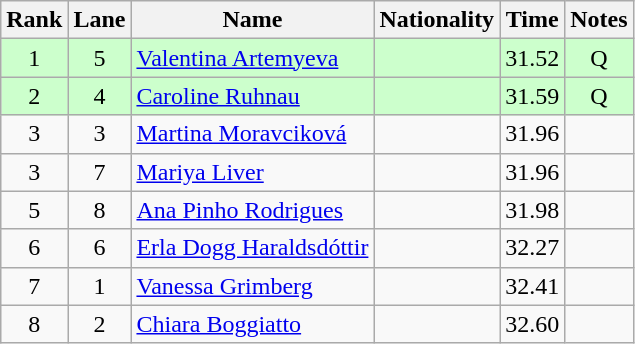<table class="wikitable sortable" style="text-align:center">
<tr>
<th>Rank</th>
<th>Lane</th>
<th>Name</th>
<th>Nationality</th>
<th>Time</th>
<th>Notes</th>
</tr>
<tr bgcolor=ccffcc>
<td>1</td>
<td>5</td>
<td align=left><a href='#'>Valentina Artemyeva</a></td>
<td align=left></td>
<td>31.52</td>
<td>Q</td>
</tr>
<tr bgcolor=ccffcc>
<td>2</td>
<td>4</td>
<td align=left><a href='#'>Caroline Ruhnau</a></td>
<td align=left></td>
<td>31.59</td>
<td>Q</td>
</tr>
<tr>
<td>3</td>
<td>3</td>
<td align=left><a href='#'>Martina Moravciková</a></td>
<td align=left></td>
<td>31.96</td>
<td></td>
</tr>
<tr>
<td>3</td>
<td>7</td>
<td align=left><a href='#'>Mariya Liver</a></td>
<td align=left></td>
<td>31.96</td>
<td></td>
</tr>
<tr>
<td>5</td>
<td>8</td>
<td align=left><a href='#'>Ana Pinho Rodrigues</a></td>
<td align=left></td>
<td>31.98</td>
<td></td>
</tr>
<tr>
<td>6</td>
<td>6</td>
<td align=left><a href='#'>Erla Dogg Haraldsdóttir</a></td>
<td align=left></td>
<td>32.27</td>
<td></td>
</tr>
<tr>
<td>7</td>
<td>1</td>
<td align=left><a href='#'>Vanessa Grimberg</a></td>
<td align=left></td>
<td>32.41</td>
<td></td>
</tr>
<tr>
<td>8</td>
<td>2</td>
<td align=left><a href='#'>Chiara Boggiatto</a></td>
<td align=left></td>
<td>32.60</td>
<td></td>
</tr>
</table>
